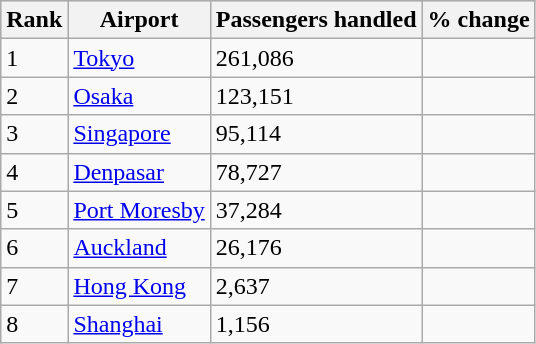<table class="wikitable sortable" style="font-size: 100%" width= align=>
<tr style="background:lightgrey;">
<th>Rank</th>
<th>Airport</th>
<th>Passengers handled</th>
<th>% change</th>
</tr>
<tr>
<td>1</td>
<td><a href='#'>Tokyo</a></td>
<td>261,086</td>
<td> </td>
</tr>
<tr>
<td>2</td>
<td><a href='#'>Osaka</a></td>
<td>123,151</td>
<td> </td>
</tr>
<tr>
<td>3</td>
<td><a href='#'>Singapore</a></td>
<td>95,114</td>
<td> </td>
</tr>
<tr>
<td>4</td>
<td><a href='#'>Denpasar</a></td>
<td>78,727</td>
<td> </td>
</tr>
<tr>
<td>5</td>
<td><a href='#'>Port Moresby</a></td>
<td>37,284</td>
<td> </td>
</tr>
<tr>
<td>6</td>
<td><a href='#'>Auckland</a></td>
<td>26,176</td>
<td> </td>
</tr>
<tr>
<td>7</td>
<td><a href='#'>Hong Kong</a></td>
<td>2,637</td>
<td></td>
</tr>
<tr>
<td>8</td>
<td><a href='#'>Shanghai</a></td>
<td>1,156</td>
<td> </td>
</tr>
</table>
